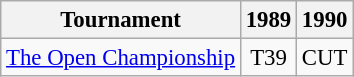<table class="wikitable" style="font-size:95%;text-align:center;">
<tr>
<th>Tournament</th>
<th>1989</th>
<th>1990</th>
</tr>
<tr>
<td align=left><a href='#'>The Open Championship</a></td>
<td>T39</td>
<td>CUT</td>
</tr>
</table>
